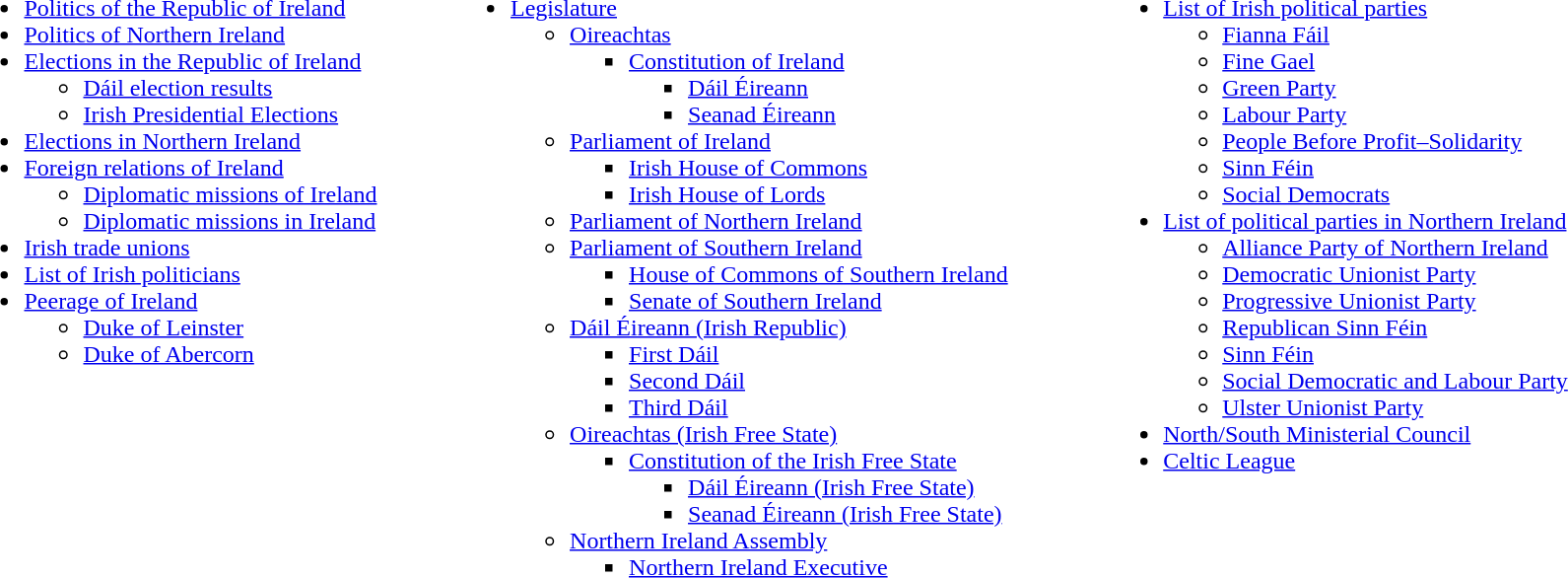<table width="90%">
<tr valign=top>
<td style= width="30%"><br><ul><li><a href='#'>Politics of the Republic of Ireland</a></li><li><a href='#'>Politics of Northern Ireland</a></li><li><a href='#'>Elections in the Republic of Ireland</a><ul><li><a href='#'>Dáil election results</a></li><li><a href='#'>Irish Presidential Elections</a></li></ul></li><li><a href='#'>Elections in Northern Ireland</a></li><li><a href='#'>Foreign relations of Ireland</a><ul><li><a href='#'>Diplomatic missions of Ireland</a></li><li><a href='#'>Diplomatic missions in Ireland</a></li></ul></li><li><a href='#'>Irish trade unions</a></li><li><a href='#'>List of Irish politicians</a></li><li><a href='#'>Peerage of Ireland</a><ul><li><a href='#'>Duke of Leinster</a></li><li><a href='#'>Duke of Abercorn</a></li></ul></li></ul></td>
<td></td>
<td style= width="30%"><br><ul><li><a href='#'>Legislature</a><ul><li><a href='#'>Oireachtas</a><ul><li><a href='#'>Constitution of Ireland</a><ul><li><a href='#'>Dáil Éireann</a></li><li><a href='#'>Seanad Éireann</a></li></ul></li></ul></li><li><a href='#'>Parliament of Ireland</a><ul><li><a href='#'>Irish House of Commons</a></li><li><a href='#'>Irish House of Lords</a></li></ul></li><li><a href='#'>Parliament of Northern Ireland</a></li><li><a href='#'>Parliament of Southern Ireland</a><ul><li><a href='#'>House of Commons of Southern Ireland</a></li><li><a href='#'>Senate of Southern Ireland</a></li></ul></li><li><a href='#'>Dáil Éireann (Irish Republic)</a><ul><li><a href='#'>First Dáil</a></li><li><a href='#'>Second Dáil</a></li><li><a href='#'>Third Dáil</a></li></ul></li><li><a href='#'>Oireachtas (Irish Free State)</a><ul><li><a href='#'>Constitution of the Irish Free State</a><ul><li><a href='#'>Dáil Éireann (Irish Free State)</a></li><li><a href='#'>Seanad Éireann (Irish Free State)</a></li></ul></li></ul></li><li><a href='#'>Northern Ireland Assembly</a><ul><li><a href='#'>Northern Ireland Executive</a></li></ul></li></ul></li></ul></td>
<td></td>
<td style= width="30%"><br><ul><li><a href='#'>List of Irish political parties</a><ul><li><a href='#'>Fianna Fáil</a></li><li><a href='#'>Fine Gael</a></li><li><a href='#'>Green Party</a></li><li><a href='#'>Labour Party</a></li><li><a href='#'>People Before Profit–Solidarity</a></li><li><a href='#'>Sinn Féin</a></li><li><a href='#'>Social Democrats</a></li></ul></li><li><a href='#'>List of political parties in Northern Ireland</a><ul><li><a href='#'>Alliance Party of Northern Ireland</a></li><li><a href='#'>Democratic Unionist Party</a></li><li><a href='#'>Progressive Unionist Party</a></li><li><a href='#'>Republican Sinn Féin</a></li><li><a href='#'>Sinn Féin</a></li><li><a href='#'>Social Democratic and Labour Party</a></li><li><a href='#'>Ulster Unionist Party</a></li></ul></li><li><a href='#'>North/South Ministerial Council</a></li><li><a href='#'>Celtic League</a></li></ul></td>
</tr>
</table>
